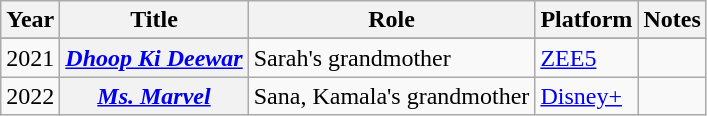<table class="wikitable sortable plainrowheaders">
<tr style="text-align:center;">
<th scope="col">Year</th>
<th scope="col">Title</th>
<th scope="col">Role</th>
<th scope="col">Platform</th>
<th class="unsortable" scope="col">Notes</th>
</tr>
<tr>
</tr>
<tr>
<td>2021</td>
<th scope="row"><em><a href='#'>Dhoop Ki Deewar</a></em></th>
<td>Sarah's grandmother</td>
<td><a href='#'>ZEE5</a></td>
<td></td>
</tr>
<tr>
<td>2022</td>
<th scope="row"><em><a href='#'>Ms. Marvel</a></em></th>
<td>Sana, Kamala's grandmother</td>
<td><a href='#'>Disney+</a></td>
<td></td>
</tr>
</table>
